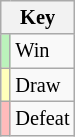<table class="wikitable" style="font-size: 85%">
<tr>
<th colspan=2>Key</th>
</tr>
<tr>
<td bgcolor=#BBF3BB></td>
<td>Win</td>
</tr>
<tr>
<td bgcolor=#FFFFBB></td>
<td>Draw</td>
</tr>
<tr>
<td bgcolor=#FFBBBB></td>
<td>Defeat</td>
</tr>
</table>
